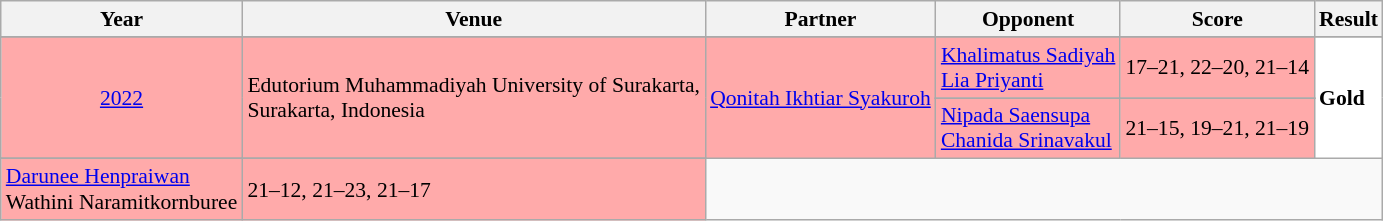<table class="sortable wikitable" style="font-size: 90%;">
<tr>
<th>Year</th>
<th>Venue</th>
<th>Partner</th>
<th>Opponent</th>
<th>Score</th>
<th>Result</th>
</tr>
<tr>
</tr>
<tr style="background:#FFAAAA">
<td align="center" rowspan="3"><a href='#'>2022</a></td>
<td align="left" rowspan="3">Edutorium Muhammadiyah University of Surakarta,<br>Surakarta, Indonesia</td>
<td align="left" rowspan="3"> <a href='#'>Qonitah Ikhtiar Syakuroh</a></td>
<td align="left"> <a href='#'>Khalimatus Sadiyah</a><br> <a href='#'>Lia Priyanti</a></td>
<td align="left">17–21, 22–20, 21–14</td>
<td style="text-align:left; background:white" rowspan="3"> <strong>Gold</strong></td>
</tr>
<tr>
</tr>
<tr style="background:#FFAAAA">
<td align="left"> <a href='#'>Nipada Saensupa</a> <br>  <a href='#'>Chanida Srinavakul</a></td>
<td align="left">21–15, 19–21, 21–19</td>
</tr>
<tr>
</tr>
<tr style="background:#FFAAAA">
<td align="left"> <a href='#'>Darunee Henpraiwan</a><br> Wathini Naramitkornburee</td>
<td align="left">21–12, 21–23, 21–17</td>
</tr>
</table>
